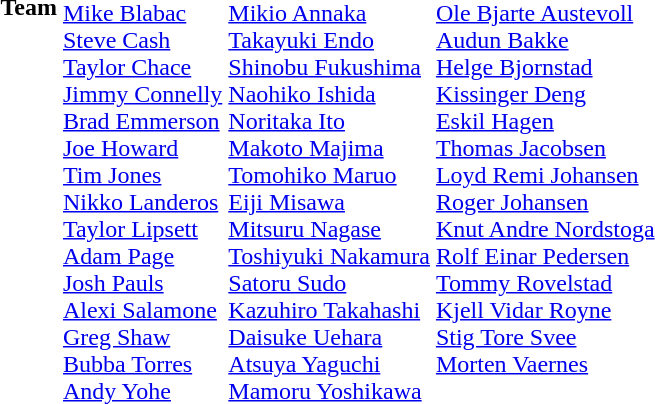<table>
<tr valign="top">
<th scope="row" rowspan=2>Team</th>
<td></td>
<td></td>
<td></td>
</tr>
<tr valign="top">
<td><a href='#'>Mike Blabac</a><br><a href='#'>Steve Cash</a><br><a href='#'>Taylor Chace</a><br><a href='#'>Jimmy Connelly</a><br><a href='#'>Brad Emmerson</a><br><a href='#'>Joe Howard</a><br><a href='#'>Tim Jones</a><br><a href='#'>Nikko Landeros</a><br><a href='#'>Taylor Lipsett</a><br><a href='#'>Adam Page</a><br><a href='#'>Josh Pauls</a><br><a href='#'>Alexi Salamone</a><br><a href='#'>Greg Shaw</a><br><a href='#'>Bubba Torres</a><br><a href='#'>Andy Yohe</a></td>
<td><a href='#'>Mikio Annaka</a><br><a href='#'>Takayuki Endo</a><br><a href='#'>Shinobu Fukushima</a><br><a href='#'>Naohiko Ishida</a><br><a href='#'>Noritaka Ito</a><br><a href='#'>Makoto Majima</a><br><a href='#'>Tomohiko Maruo</a><br><a href='#'>Eiji Misawa</a><br><a href='#'>Mitsuru Nagase</a><br><a href='#'>Toshiyuki Nakamura</a><br><a href='#'>Satoru Sudo</a><br><a href='#'>Kazuhiro Takahashi</a><br><a href='#'>Daisuke Uehara</a><br><a href='#'>Atsuya Yaguchi</a><br><a href='#'>Mamoru Yoshikawa</a></td>
<td><a href='#'>Ole Bjarte Austevoll</a><br><a href='#'>Audun Bakke</a><br><a href='#'>Helge Bjornstad</a><br><a href='#'>Kissinger Deng</a><br><a href='#'>Eskil Hagen</a><br><a href='#'>Thomas Jacobsen</a><br><a href='#'>Loyd Remi Johansen</a><br><a href='#'>Roger Johansen</a><br><a href='#'>Knut Andre Nordstoga</a><br><a href='#'>Rolf Einar Pedersen</a><br><a href='#'>Tommy Rovelstad</a><br><a href='#'>Kjell Vidar Royne</a><br><a href='#'>Stig Tore Svee</a><br><a href='#'>Morten Vaernes</a></td>
</tr>
</table>
